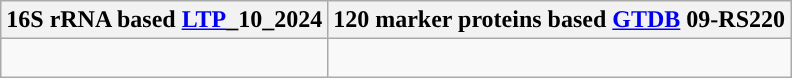<table class="wikitable">
<tr>
<th colspan=1>16S rRNA based <a href='#'>LTP</a>_10_2024</th>
<th colspan=1>120 marker proteins based <a href='#'>GTDB</a> 09-RS220</th>
</tr>
<tr>
<td style="vertical-align:top"><br></td>
<td><br></td>
</tr>
</table>
